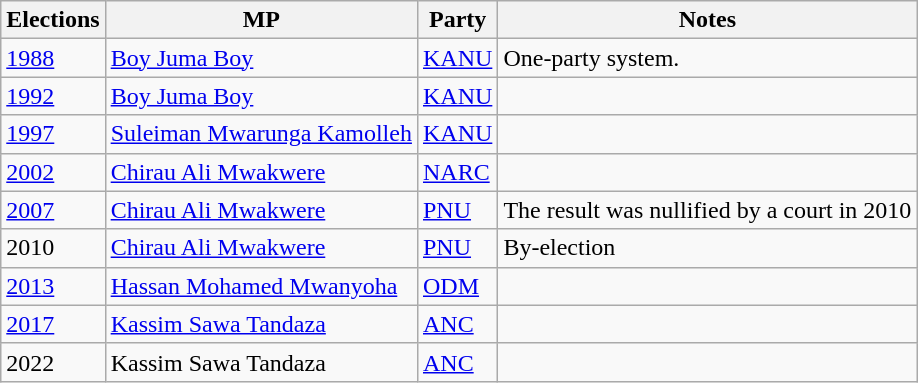<table class="wikitable">
<tr>
<th>Elections</th>
<th>MP</th>
<th>Party</th>
<th>Notes</th>
</tr>
<tr>
<td><a href='#'>1988</a></td>
<td><a href='#'>Boy Juma Boy</a></td>
<td><a href='#'>KANU</a></td>
<td>One-party system.</td>
</tr>
<tr>
<td><a href='#'>1992</a></td>
<td><a href='#'>Boy Juma Boy</a></td>
<td><a href='#'>KANU</a></td>
<td></td>
</tr>
<tr>
<td><a href='#'>1997</a></td>
<td><a href='#'>Suleiman Mwarunga Kamolleh</a></td>
<td><a href='#'>KANU</a></td>
<td></td>
</tr>
<tr>
<td><a href='#'>2002</a></td>
<td><a href='#'>Chirau Ali Mwakwere</a></td>
<td><a href='#'>NARC</a></td>
<td></td>
</tr>
<tr>
<td><a href='#'>2007</a></td>
<td><a href='#'>Chirau Ali Mwakwere</a></td>
<td><a href='#'>PNU</a></td>
<td>The result was nullified by a court in 2010</td>
</tr>
<tr>
<td>2010</td>
<td><a href='#'>Chirau Ali Mwakwere</a></td>
<td><a href='#'>PNU</a></td>
<td>By-election</td>
</tr>
<tr>
<td><a href='#'>2013</a></td>
<td><a href='#'>Hassan Mohamed Mwanyoha</a></td>
<td><a href='#'>ODM</a></td>
<td></td>
</tr>
<tr>
<td><a href='#'>2017</a></td>
<td><a href='#'>Kassim Sawa Tandaza</a></td>
<td><a href='#'>ANC</a></td>
<td></td>
</tr>
<tr>
<td>2022</td>
<td>Kassim Sawa Tandaza</td>
<td><a href='#'>ANC</a></td>
</tr>
</table>
